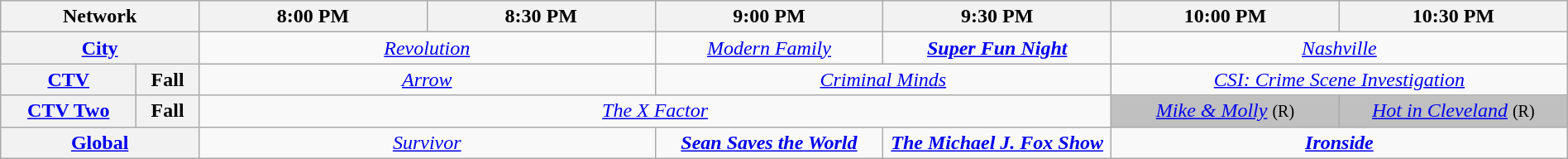<table class="wikitable" style="width:100%;margin-right:0;text-align:center">
<tr>
<th colspan="2" style="width:10%;">Network</th>
<th style="width:11.5%;">8:00 PM</th>
<th style="width:11.5%;">8:30 PM</th>
<th style="width:11.5%;">9:00 PM</th>
<th style="width:11.5%;">9:30 PM</th>
<th style="width:11.5%;">10:00 PM</th>
<th style="width:11.5%;">10:30 PM</th>
</tr>
<tr>
<th colspan="2"><a href='#'>City</a></th>
<td colspan="2"><em><a href='#'>Revolution</a></em></td>
<td><em><a href='#'>Modern Family</a></em></td>
<td><strong><em><a href='#'>Super Fun Night</a></em></strong></td>
<td colspan="2"><em><a href='#'>Nashville</a></em> </td>
</tr>
<tr>
<th colspan="1"><a href='#'>CTV</a></th>
<th>Fall</th>
<td colspan="2"><em><a href='#'>Arrow</a></em></td>
<td colspan="2"><em><a href='#'>Criminal Minds</a></em></td>
<td colspan="2"><em><a href='#'>CSI: Crime Scene Investigation</a></em></td>
</tr>
<tr>
<th colspan="1"><a href='#'>CTV Two</a></th>
<th>Fall</th>
<td colspan="4"><em><a href='#'>The X Factor</a></em></td>
<td style="background:silver;"><em><a href='#'>Mike & Molly</a></em> <small>(R)</small></td>
<td style="background:silver;"><em><a href='#'>Hot in Cleveland</a></em> <small>(R)</small></td>
</tr>
<tr>
<th colspan="2"><a href='#'>Global</a></th>
<td colspan="2"><em><a href='#'>Survivor</a></em></td>
<td><strong><em><a href='#'>Sean Saves the World</a></em></strong></td>
<td><strong><em><a href='#'>The Michael J. Fox Show</a></em></strong></td>
<td colspan="2"><strong><em><a href='#'>Ironside</a></em></strong></td>
</tr>
</table>
